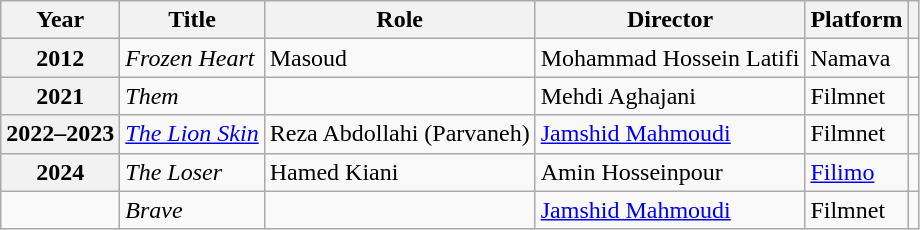<table class="wikitable plainrowheaders sortable" style="font-size:100%">
<tr>
<th scope="col">Year</th>
<th scope="col">Title</th>
<th scope="col">Role</th>
<th scope="col">Director</th>
<th scope="col">Platform</th>
<th class="unsortable" scope="col"></th>
</tr>
<tr>
<th scope="row">2012</th>
<td><em>Frozen Heart</em></td>
<td>Masoud</td>
<td>Mohammad Hossein Latifi</td>
<td>Namava</td>
<td></td>
</tr>
<tr>
<th scope="row">2021</th>
<td><em>Them</em></td>
<td></td>
<td>Mehdi Aghajani</td>
<td>Filmnet</td>
<td></td>
</tr>
<tr>
<th scope="row">2022–2023</th>
<td><em><a href='#'>The Lion Skin</a></em></td>
<td>Reza Abdollahi (Parvaneh)</td>
<td><a href='#'>Jamshid Mahmoudi</a></td>
<td>Filmnet</td>
<td></td>
</tr>
<tr>
<th scope="row">2024</th>
<td><em>The Loser</em></td>
<td>Hamed Kiani</td>
<td>Amin Hosseinpour</td>
<td><a href='#'>Filimo</a></td>
<td></td>
</tr>
<tr>
<td></td>
<td><em>Brave</em></td>
<td></td>
<td><a href='#'>Jamshid Mahmoudi</a></td>
<td>Filmnet</td>
<td></td>
</tr>
</table>
